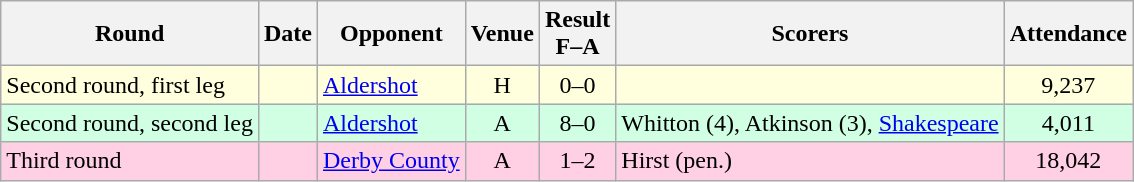<table class="wikitable sortable" style="text-align:center;">
<tr>
<th>Round</th>
<th>Date</th>
<th>Opponent</th>
<th>Venue</th>
<th>Result<br>F–A</th>
<th class=unsortable>Scorers</th>
<th>Attendance</th>
</tr>
<tr bgcolor="#ffffdd">
<td align=left>Second round, first leg</td>
<td align=left></td>
<td align=left><a href='#'>Aldershot</a></td>
<td>H</td>
<td>0–0</td>
<td></td>
<td>9,237</td>
</tr>
<tr bgcolor="#d0ffe3">
<td align=left>Second round, second leg</td>
<td align=left></td>
<td align=left><a href='#'>Aldershot</a></td>
<td>A</td>
<td>8–0</td>
<td align=left>Whitton (4), Atkinson (3), <a href='#'>Shakespeare</a></td>
<td>4,011</td>
</tr>
<tr bgcolor="#ffd0e3">
<td align=left>Third round</td>
<td align=left></td>
<td align=left><a href='#'>Derby County</a></td>
<td>A</td>
<td>1–2</td>
<td align=left>Hirst (pen.)</td>
<td>18,042</td>
</tr>
</table>
